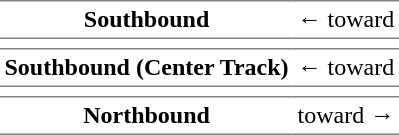<table border="1" cellspacing="0" cellpadding="3" frame="hsides" rules="rows">
<tr>
<th><span>Southbound</span></th>
<td>←  toward </td>
</tr>
<tr>
<th></th>
<td></td>
</tr>
<tr>
<th><span>Southbound (Center Track)</span></th>
<td>←  toward </td>
</tr>
<tr>
<th></th>
<td></td>
</tr>
<tr>
<th><span>Northbound</span></th>
<td>  toward  →</td>
</tr>
</table>
